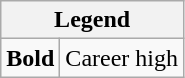<table class="wikitable">
<tr>
<th colspan="2">Legend</th>
</tr>
<tr>
<td><strong>Bold</strong></td>
<td>Career high</td>
</tr>
</table>
